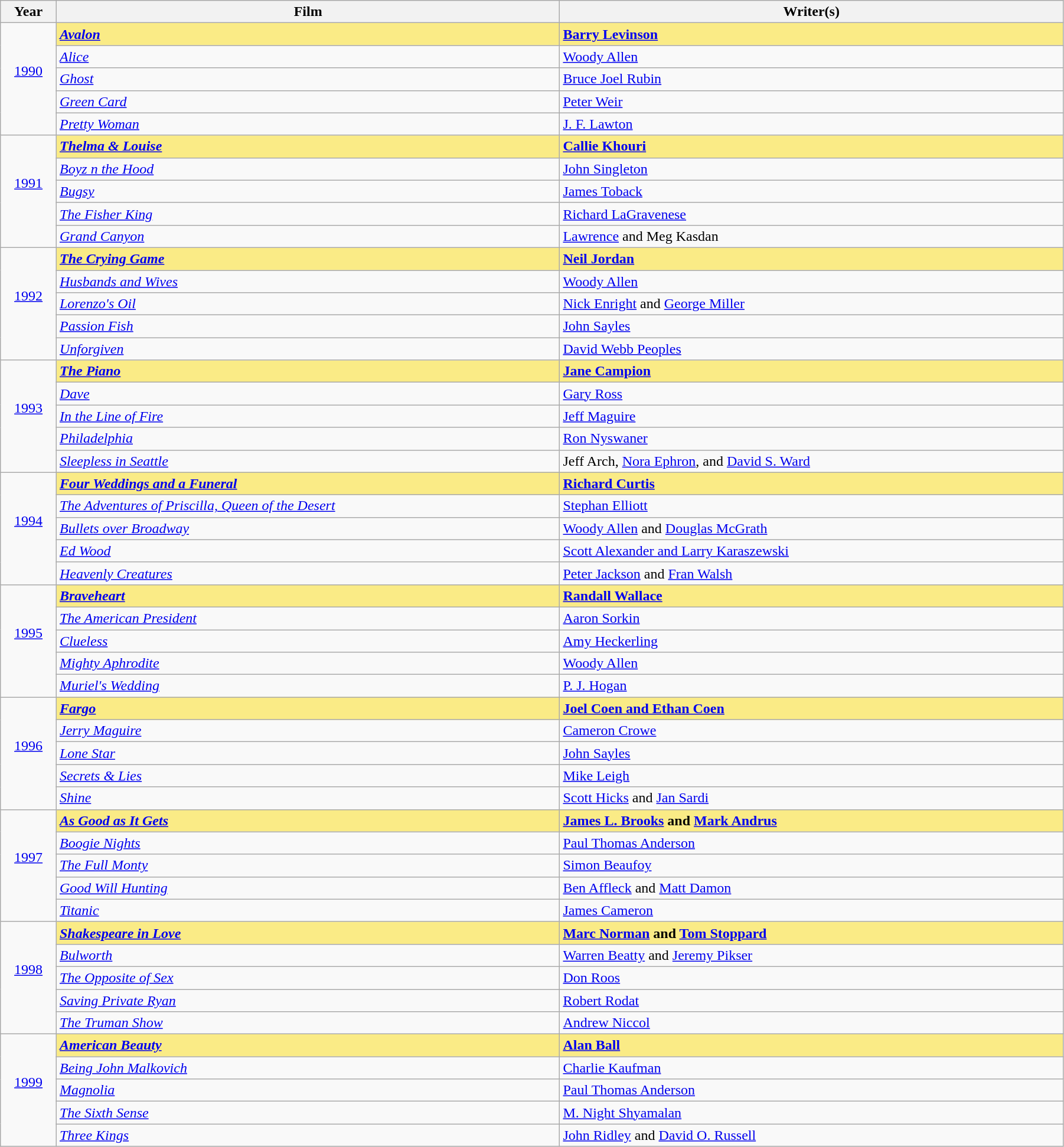<table class="wikitable" width="95%" cellpadding="5">
<tr>
<th width="5%">Year</th>
<th width="45%">Film</th>
<th width="45%">Writer(s)</th>
</tr>
<tr>
<td rowspan="5" style="text-align:center;"><a href='#'>1990</a><br><br></td>
<td style="background:#FAEB86"><strong><em><a href='#'>Avalon</a></em></strong></td>
<td style="background:#FAEB86"><strong><a href='#'>Barry Levinson</a></strong></td>
</tr>
<tr>
<td><em><a href='#'>Alice</a></em></td>
<td><a href='#'>Woody Allen</a></td>
</tr>
<tr>
<td><em><a href='#'>Ghost</a></em></td>
<td><a href='#'>Bruce Joel Rubin</a></td>
</tr>
<tr>
<td><em><a href='#'>Green Card</a></em></td>
<td><a href='#'>Peter Weir</a></td>
</tr>
<tr>
<td><em><a href='#'>Pretty Woman</a></em></td>
<td><a href='#'>J. F. Lawton</a></td>
</tr>
<tr>
<td rowspan="5" style="text-align:center;"><a href='#'>1991</a><br><br></td>
<td style="background:#FAEB86"><strong><em><a href='#'>Thelma & Louise</a></em></strong></td>
<td style="background:#FAEB86"><strong><a href='#'>Callie Khouri</a></strong></td>
</tr>
<tr>
<td><em><a href='#'>Boyz n the Hood</a></em></td>
<td><a href='#'>John Singleton</a></td>
</tr>
<tr>
<td><em><a href='#'>Bugsy</a></em></td>
<td><a href='#'>James Toback</a></td>
</tr>
<tr>
<td><em><a href='#'>The Fisher King</a></em></td>
<td><a href='#'>Richard LaGravenese</a></td>
</tr>
<tr>
<td><em><a href='#'>Grand Canyon</a></em></td>
<td><a href='#'>Lawrence</a> and Meg Kasdan</td>
</tr>
<tr>
<td rowspan="5" style="text-align:center;"><a href='#'>1992</a><br><br></td>
<td style="background:#FAEB86"><strong><em><a href='#'>The Crying Game</a></em></strong></td>
<td style="background:#FAEB86"><strong><a href='#'>Neil Jordan</a></strong></td>
</tr>
<tr>
<td><em><a href='#'>Husbands and Wives</a></em></td>
<td><a href='#'>Woody Allen</a></td>
</tr>
<tr>
<td><em><a href='#'>Lorenzo's Oil</a></em></td>
<td><a href='#'>Nick Enright</a> and <a href='#'>George Miller</a></td>
</tr>
<tr>
<td><em><a href='#'>Passion Fish</a></em></td>
<td><a href='#'>John Sayles</a></td>
</tr>
<tr>
<td><em><a href='#'>Unforgiven</a></em></td>
<td><a href='#'>David Webb Peoples</a></td>
</tr>
<tr>
<td rowspan="5" style="text-align:center;"><a href='#'>1993</a><br><br></td>
<td style="background:#FAEB86"><strong><em><a href='#'>The Piano</a></em></strong></td>
<td style="background:#FAEB86"><strong><a href='#'>Jane Campion</a></strong></td>
</tr>
<tr>
<td><em><a href='#'>Dave</a></em></td>
<td><a href='#'>Gary Ross</a></td>
</tr>
<tr>
<td><em><a href='#'>In the Line of Fire</a></em></td>
<td><a href='#'>Jeff Maguire</a></td>
</tr>
<tr>
<td><em><a href='#'>Philadelphia</a></em></td>
<td><a href='#'>Ron Nyswaner</a></td>
</tr>
<tr>
<td><em><a href='#'>Sleepless in Seattle</a></em></td>
<td>Jeff Arch, <a href='#'>Nora Ephron</a>, and <a href='#'>David S. Ward</a></td>
</tr>
<tr>
<td rowspan="5" style="text-align:center;"><a href='#'>1994</a><br><br></td>
<td style="background:#FAEB86"><strong><em><a href='#'>Four Weddings and a Funeral</a></em></strong></td>
<td style="background:#FAEB86"><strong><a href='#'>Richard Curtis</a></strong></td>
</tr>
<tr>
<td><em><a href='#'>The Adventures of Priscilla, Queen of the Desert</a></em></td>
<td><a href='#'>Stephan Elliott</a></td>
</tr>
<tr>
<td><em><a href='#'>Bullets over Broadway</a></em></td>
<td><a href='#'>Woody Allen</a> and <a href='#'>Douglas McGrath</a></td>
</tr>
<tr>
<td><em><a href='#'>Ed Wood</a></em></td>
<td><a href='#'>Scott Alexander and Larry Karaszewski</a></td>
</tr>
<tr>
<td><em><a href='#'>Heavenly Creatures</a></em></td>
<td><a href='#'>Peter Jackson</a> and <a href='#'>Fran Walsh</a></td>
</tr>
<tr>
<td rowspan="5" style="text-align:center;"><a href='#'>1995</a><br><br></td>
<td style="background:#FAEB86"><strong><em><a href='#'>Braveheart</a></em></strong></td>
<td style="background:#FAEB86"><strong><a href='#'>Randall Wallace</a></strong></td>
</tr>
<tr>
<td><em><a href='#'>The American President</a></em></td>
<td><a href='#'>Aaron Sorkin</a></td>
</tr>
<tr>
<td><em><a href='#'>Clueless</a></em></td>
<td><a href='#'>Amy Heckerling</a></td>
</tr>
<tr>
<td><em><a href='#'>Mighty Aphrodite</a></em></td>
<td><a href='#'>Woody Allen</a></td>
</tr>
<tr>
<td><em><a href='#'>Muriel's Wedding</a></em></td>
<td><a href='#'>P. J. Hogan</a></td>
</tr>
<tr>
<td rowspan="5" style="text-align:center;"><a href='#'>1996</a><br><br></td>
<td style="background:#FAEB86"><strong><em><a href='#'>Fargo</a></em></strong></td>
<td style="background:#FAEB86"><strong><a href='#'>Joel Coen and Ethan Coen</a></strong></td>
</tr>
<tr>
<td><em><a href='#'>Jerry Maguire</a></em></td>
<td><a href='#'>Cameron Crowe</a></td>
</tr>
<tr>
<td><em><a href='#'>Lone Star</a></em></td>
<td><a href='#'>John Sayles</a></td>
</tr>
<tr>
<td><em><a href='#'>Secrets & Lies</a></em></td>
<td><a href='#'>Mike Leigh</a></td>
</tr>
<tr>
<td><em><a href='#'>Shine</a></em></td>
<td><a href='#'>Scott Hicks</a> and <a href='#'>Jan Sardi</a></td>
</tr>
<tr>
<td rowspan="5" style="text-align:center;"><a href='#'>1997</a><br><br></td>
<td style="background:#FAEB86"><strong><em><a href='#'>As Good as It Gets</a></em></strong></td>
<td style="background:#FAEB86"><strong><a href='#'>James L. Brooks</a> and <a href='#'>Mark Andrus</a></strong></td>
</tr>
<tr>
<td><em><a href='#'>Boogie Nights</a></em></td>
<td><a href='#'>Paul Thomas Anderson</a></td>
</tr>
<tr>
<td><em><a href='#'>The Full Monty</a></em></td>
<td><a href='#'>Simon Beaufoy</a></td>
</tr>
<tr>
<td><em><a href='#'>Good Will Hunting</a></em></td>
<td><a href='#'>Ben Affleck</a> and <a href='#'>Matt Damon</a></td>
</tr>
<tr>
<td><em><a href='#'>Titanic</a></em></td>
<td><a href='#'>James Cameron</a></td>
</tr>
<tr>
<td rowspan="5" style="text-align:center;"><a href='#'>1998</a><br><br></td>
<td style="background:#FAEB86"><strong><em><a href='#'>Shakespeare in Love</a></em></strong></td>
<td style="background:#FAEB86"><strong><a href='#'>Marc Norman</a> and <a href='#'>Tom Stoppard</a></strong></td>
</tr>
<tr>
<td><em><a href='#'>Bulworth</a></em></td>
<td><a href='#'>Warren Beatty</a> and <a href='#'>Jeremy Pikser</a></td>
</tr>
<tr>
<td><em><a href='#'>The Opposite of Sex</a></em></td>
<td><a href='#'>Don Roos</a></td>
</tr>
<tr>
<td><em><a href='#'>Saving Private Ryan</a></em></td>
<td><a href='#'>Robert Rodat</a></td>
</tr>
<tr>
<td><em><a href='#'>The Truman Show</a></em></td>
<td><a href='#'>Andrew Niccol</a></td>
</tr>
<tr>
<td rowspan="5" style="text-align:center;"><a href='#'>1999</a><br><br></td>
<td style="background:#FAEB86"><strong><em><a href='#'>American Beauty</a></em></strong></td>
<td style="background:#FAEB86"><strong><a href='#'>Alan Ball</a></strong></td>
</tr>
<tr>
<td><em><a href='#'>Being John Malkovich</a></em></td>
<td><a href='#'>Charlie Kaufman</a></td>
</tr>
<tr>
<td><em><a href='#'>Magnolia</a></em></td>
<td><a href='#'>Paul Thomas Anderson</a></td>
</tr>
<tr>
<td><em><a href='#'>The Sixth Sense</a></em></td>
<td><a href='#'>M. Night Shyamalan</a></td>
</tr>
<tr>
<td><em><a href='#'>Three Kings</a></em></td>
<td><a href='#'>John Ridley</a> and <a href='#'>David O. Russell</a></td>
</tr>
</table>
